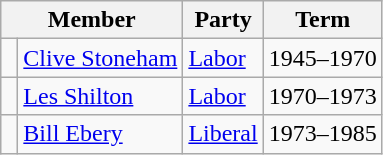<table class="wikitable">
<tr>
<th colspan="2">Member</th>
<th>Party</th>
<th>Term</th>
</tr>
<tr>
<td> </td>
<td><a href='#'>Clive Stoneham</a></td>
<td><a href='#'>Labor</a></td>
<td>1945–1970</td>
</tr>
<tr>
<td> </td>
<td><a href='#'>Les Shilton</a></td>
<td><a href='#'>Labor</a></td>
<td>1970–1973</td>
</tr>
<tr>
<td> </td>
<td><a href='#'>Bill Ebery</a></td>
<td><a href='#'>Liberal</a></td>
<td>1973–1985</td>
</tr>
</table>
